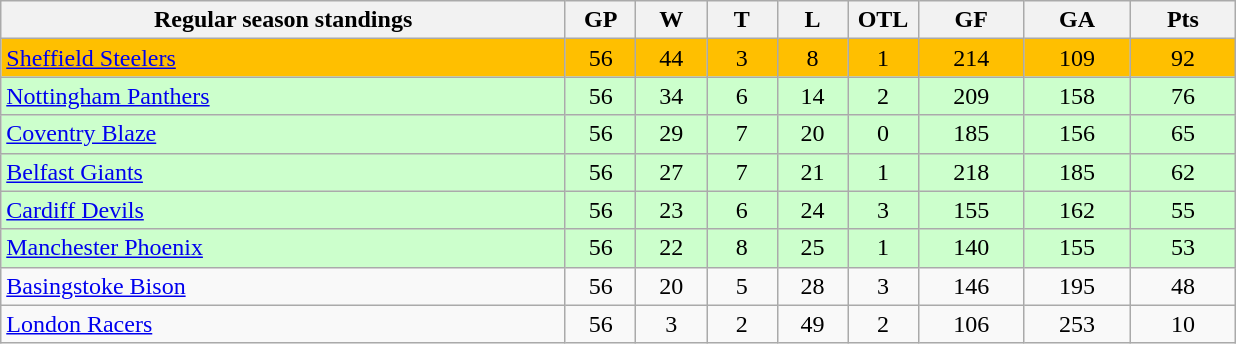<table class="wikitable">
<tr>
<th width="40%">Regular season standings</th>
<th width="5%">GP</th>
<th width="5%">W</th>
<th width="5%">T</th>
<th width="5%">L</th>
<th width="5%">OTL</th>
<th width="7.5%">GF</th>
<th width="7.5%">GA</th>
<th width="7.5%">Pts</th>
</tr>
<tr align=center bgcolor="#FFBF00">
<td align=left><a href='#'>Sheffield Steelers</a></td>
<td>56</td>
<td>44</td>
<td>3</td>
<td>8</td>
<td>1</td>
<td>214</td>
<td>109</td>
<td>92</td>
</tr>
<tr align=center bgcolor="#CCFFCC">
<td align=left><a href='#'>Nottingham Panthers</a></td>
<td>56</td>
<td>34</td>
<td>6</td>
<td>14</td>
<td>2</td>
<td>209</td>
<td>158</td>
<td>76</td>
</tr>
<tr align=center bgcolor="#CCFFCC">
<td align=left><a href='#'>Coventry Blaze</a></td>
<td>56</td>
<td>29</td>
<td>7</td>
<td>20</td>
<td>0</td>
<td>185</td>
<td>156</td>
<td>65</td>
</tr>
<tr align=center bgcolor="#CCFFCC">
<td align=left><a href='#'>Belfast Giants</a></td>
<td>56</td>
<td>27</td>
<td>7</td>
<td>21</td>
<td>1</td>
<td>218</td>
<td>185</td>
<td>62</td>
</tr>
<tr align=center bgcolor="#CCFFCC">
<td align=left><a href='#'>Cardiff Devils</a></td>
<td>56</td>
<td>23</td>
<td>6</td>
<td>24</td>
<td>3</td>
<td>155</td>
<td>162</td>
<td>55</td>
</tr>
<tr align=center bgcolor="#CCFFCC">
<td align=left><a href='#'>Manchester Phoenix</a></td>
<td>56</td>
<td>22</td>
<td>8</td>
<td>25</td>
<td>1</td>
<td>140</td>
<td>155</td>
<td>53</td>
</tr>
<tr align=center>
<td align=left><a href='#'>Basingstoke Bison</a></td>
<td>56</td>
<td>20</td>
<td>5</td>
<td>28</td>
<td>3</td>
<td>146</td>
<td>195</td>
<td>48</td>
</tr>
<tr align=center>
<td align=left><a href='#'>London Racers</a></td>
<td>56</td>
<td>3</td>
<td>2</td>
<td>49</td>
<td>2</td>
<td>106</td>
<td>253</td>
<td>10</td>
</tr>
</table>
